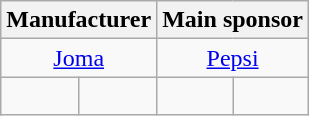<table class="wikitable">
<tr>
<th colspan=2>Manufacturer</th>
<th colspan=2>Main sponsor</th>
</tr>
<tr align=center>
<td colspan=2><a href='#'>Joma</a></td>
<td colspan=2><a href='#'>Pepsi</a></td>
</tr>
<tr>
<td><br></td>
<td><br></td>
<td><br></td>
<td><br></td>
</tr>
</table>
